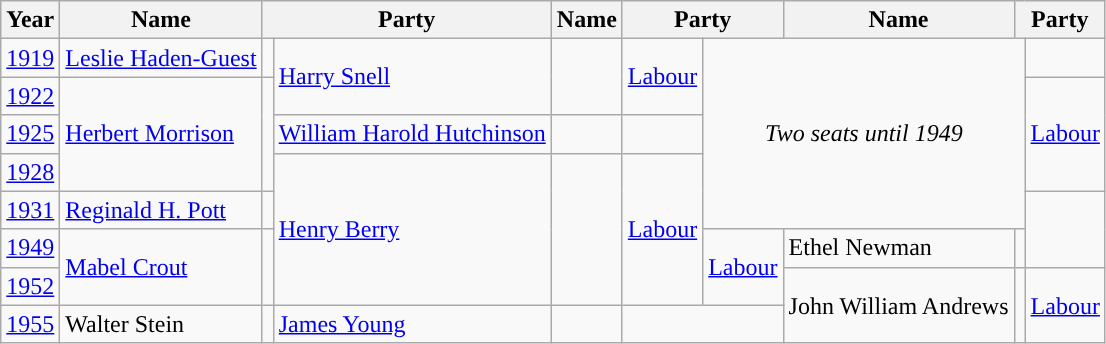<table class="wikitable">
<tr>
<th>Year</th>
<th>Name</th>
<th colspan=2>Party</th>
<th>Name</th>
<th colspan=2>Party</th>
<th>Name</th>
<th colspan=2>Party</th>
</tr>
<tr>
<td><a href='#'>1919</a></td>
<td><a href='#'>Leslie Haden-Guest</a></td>
<td></td>
<td rowspan=2><a href='#'>Harry Snell</a></td>
<td rowspan=2 style="background-color: "></td>
<td rowspan=2><a href='#'>Labour</a></td>
<td rowspan=5 colspan=3 align="center"><em>Two seats until 1949</em></td>
</tr>
<tr>
<td><a href='#'>1922</a></td>
<td rowspan=3><a href='#'>Herbert Morrison</a></td>
<td rowspan=3 style="background-color: "></td>
<td rowspan=3><a href='#'>Labour</a></td>
</tr>
<tr>
<td><a href='#'>1925</a></td>
<td><a href='#'>William Harold Hutchinson</a></td>
<td></td>
</tr>
<tr>
<td><a href='#'>1928</a></td>
<td rowspan=4><a href='#'>Henry Berry</a></td>
<td rowspan=4 style="background-color: "></td>
<td rowspan=4><a href='#'>Labour</a></td>
</tr>
<tr>
<td><a href='#'>1931</a></td>
<td><a href='#'>Reginald H. Pott</a></td>
<td></td>
</tr>
<tr>
<td><a href='#'>1949</a></td>
<td rowspan=2><a href='#'>Mabel Crout</a></td>
<td rowspan=2 style="background-color: "></td>
<td rowspan=2><a href='#'>Labour</a></td>
<td>Ethel Newman</td>
<td></td>
</tr>
<tr>
<td><a href='#'>1952</a></td>
<td rowspan=2>John William Andrews</td>
<td rowspan=2 style="background-color: "></td>
<td rowspan=2><a href='#'>Labour</a></td>
</tr>
<tr>
<td><a href='#'>1955</a></td>
<td>Walter Stein</td>
<td></td>
<td><a href='#'>James Young</a></td>
<td></td>
</tr>
</table>
